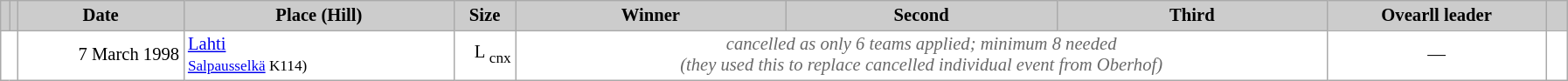<table class="wikitable plainrowheaders" style="background:#fff; font-size:86%; line-height:16px; border:grey solid 1px; border-collapse:collapse;">
<tr style="background:#ccc; text-align:center;">
<th scope="col" style="background:#ccc; width=30 px;"></th>
<th scope="col" style="background:#ccc; width=30 px;"></th>
<th scope="col" style="background:#ccc; width:120px;">Date</th>
<th scope="col" style="background:#ccc; width:200px;">Place (Hill)</th>
<th scope="col" style="background:#ccc; width:40px;">Size</th>
<th scope="col" style="background:#ccc; width:200px;">Winner</th>
<th scope="col" style="background:#ccc; width:200px;">Second</th>
<th scope="col" style="background:#ccc; width:200px;">Third</th>
<th scope="col" style="background:#ccc; width:160px;">Ovearll leader</th>
<th scope="col" style="background:#ccc; width:10px;"></th>
</tr>
<tr>
<td colspan=2></td>
<td align=right>7 March 1998</td>
<td> <a href='#'>Lahti</a><br><small><a href='#'>Salpausselkä</a> K114)</small></td>
<td align=right>L <sub>cnx</sub></td>
<td colspan=3 align=center style=color:#696969><em>cancelled as only 6 teams applied; minimum 8 needed<br>(they used this to replace cancelled individual event from Oberhof)</em></td>
<td style="background:white; text-align:center">—</td>
<td style="background:white"></td>
</tr>
</table>
